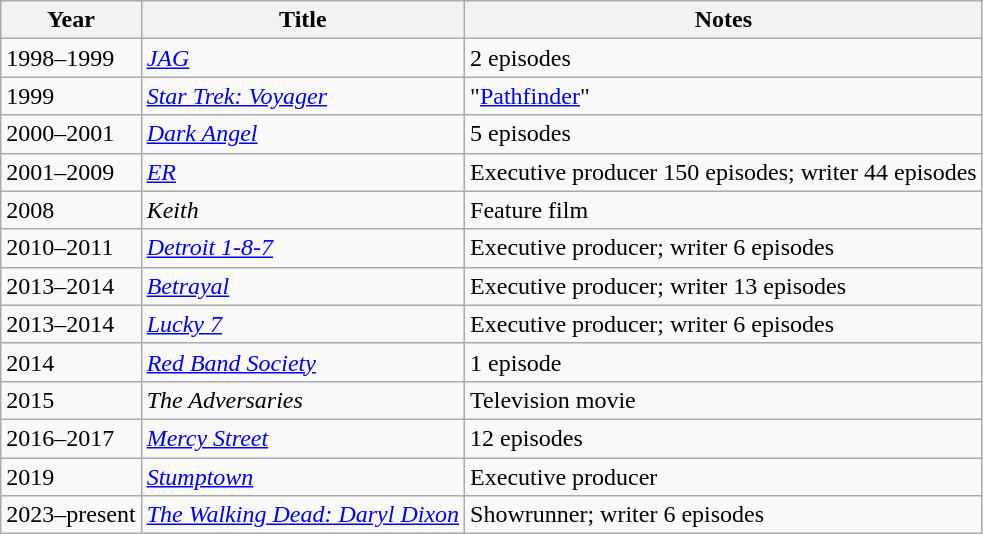<table class="wikitable">
<tr>
<th>Year</th>
<th>Title</th>
<th>Notes</th>
</tr>
<tr>
<td>1998–1999</td>
<td><em><a href='#'>JAG</a></em></td>
<td>2 episodes</td>
</tr>
<tr>
<td>1999</td>
<td><em><a href='#'>Star Trek: Voyager</a></em></td>
<td>"<a href='#'>Pathfinder</a>"</td>
</tr>
<tr>
<td>2000–2001</td>
<td><em><a href='#'>Dark Angel</a></em></td>
<td>5 episodes</td>
</tr>
<tr>
<td>2001–2009</td>
<td><em><a href='#'>ER</a></em></td>
<td>Executive producer 150 episodes; writer 44 episodes</td>
</tr>
<tr>
<td>2008</td>
<td><em>Keith</em></td>
<td>Feature film</td>
</tr>
<tr>
<td>2010–2011</td>
<td><em><a href='#'>Detroit 1-8-7</a></em></td>
<td>Executive producer; writer 6 episodes</td>
</tr>
<tr>
<td>2013–2014</td>
<td><a href='#'><em>Betrayal</em></a></td>
<td>Executive producer; writer 13 episodes</td>
</tr>
<tr>
<td>2013–2014</td>
<td><a href='#'><em>Lucky 7</em></a></td>
<td>Executive producer; writer 6 episodes</td>
</tr>
<tr>
<td>2014</td>
<td><em><a href='#'>Red Band Society</a></em></td>
<td>1 episode</td>
</tr>
<tr>
<td>2015</td>
<td><em>The Adversaries</em></td>
<td>Television movie</td>
</tr>
<tr>
<td>2016–2017</td>
<td><a href='#'><em>Mercy Street</em></a></td>
<td>12 episodes</td>
</tr>
<tr>
<td>2019</td>
<td><a href='#'><em>Stumptown</em></a></td>
<td>Executive producer</td>
</tr>
<tr>
<td>2023–present</td>
<td><em><a href='#'>The Walking Dead: Daryl Dixon</a></em></td>
<td>Showrunner; writer 6 episodes</td>
</tr>
</table>
